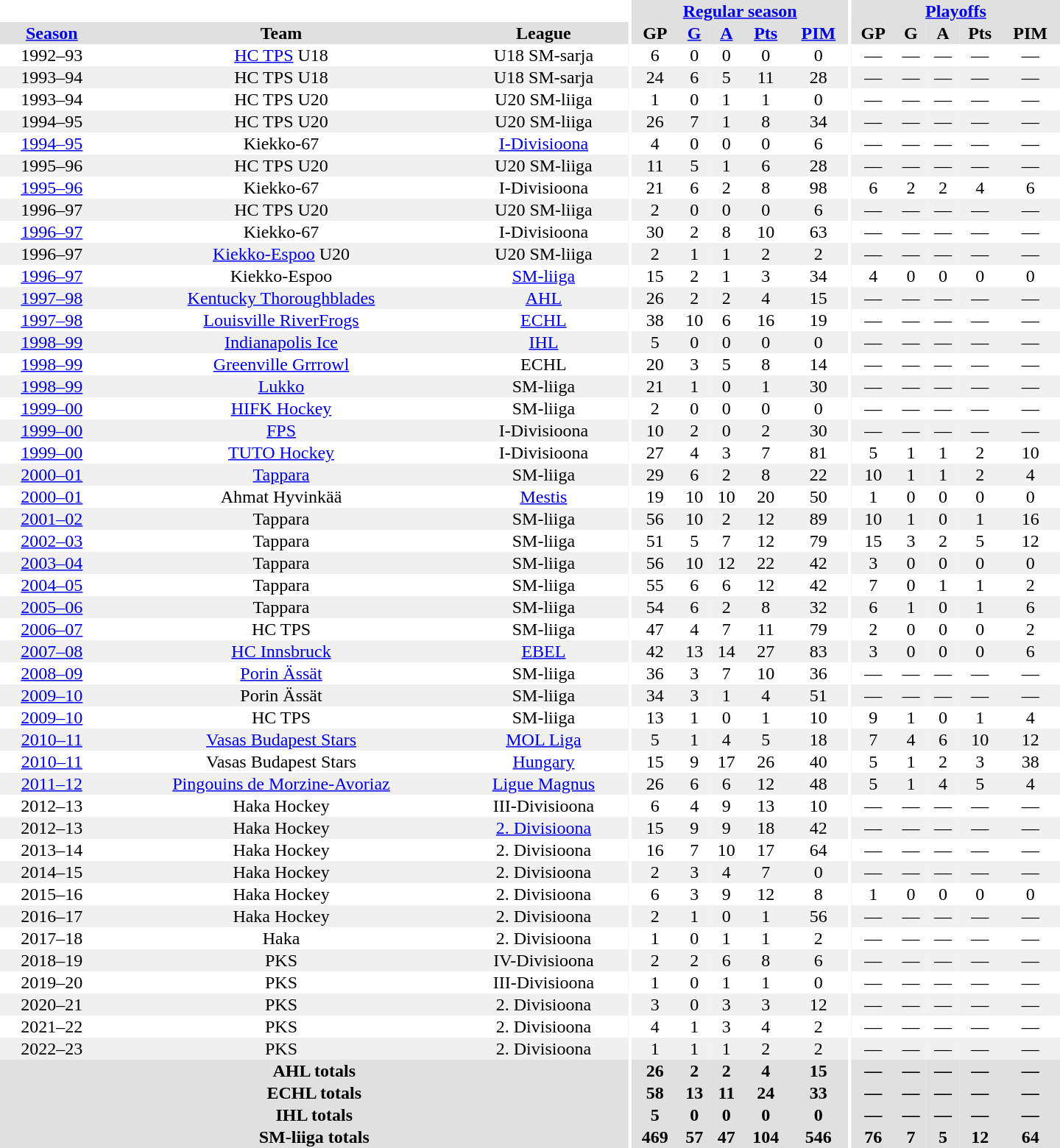<table border="0" cellpadding="1" cellspacing="0" style="text-align:center; width:60em">
<tr bgcolor="#e0e0e0">
<th colspan="3" bgcolor="#ffffff"></th>
<th rowspan="99" bgcolor="#ffffff"></th>
<th colspan="5"><a href='#'>Regular season</a></th>
<th rowspan="99" bgcolor="#ffffff"></th>
<th colspan="5"><a href='#'>Playoffs</a></th>
</tr>
<tr bgcolor="#e0e0e0">
<th><a href='#'>Season</a></th>
<th>Team</th>
<th>League</th>
<th>GP</th>
<th><a href='#'>G</a></th>
<th><a href='#'>A</a></th>
<th><a href='#'>Pts</a></th>
<th><a href='#'>PIM</a></th>
<th>GP</th>
<th>G</th>
<th>A</th>
<th>Pts</th>
<th>PIM</th>
</tr>
<tr>
<td>1992–93</td>
<td><a href='#'>HC TPS</a> U18</td>
<td>U18 SM-sarja</td>
<td>6</td>
<td>0</td>
<td>0</td>
<td>0</td>
<td>0</td>
<td>—</td>
<td>—</td>
<td>—</td>
<td>—</td>
<td>—</td>
</tr>
<tr bgcolor="#f0f0f0">
<td>1993–94</td>
<td>HC TPS U18</td>
<td>U18 SM-sarja</td>
<td>24</td>
<td>6</td>
<td>5</td>
<td>11</td>
<td>28</td>
<td>—</td>
<td>—</td>
<td>—</td>
<td>—</td>
<td>—</td>
</tr>
<tr>
<td>1993–94</td>
<td>HC TPS U20</td>
<td>U20 SM-liiga</td>
<td>1</td>
<td>0</td>
<td>1</td>
<td>1</td>
<td>0</td>
<td>—</td>
<td>—</td>
<td>—</td>
<td>—</td>
<td>—</td>
</tr>
<tr bgcolor="#f0f0f0">
<td>1994–95</td>
<td>HC TPS U20</td>
<td>U20 SM-liiga</td>
<td>26</td>
<td>7</td>
<td>1</td>
<td>8</td>
<td>34</td>
<td>—</td>
<td>—</td>
<td>—</td>
<td>—</td>
<td>—</td>
</tr>
<tr>
<td><a href='#'>1994–95</a></td>
<td>Kiekko-67</td>
<td><a href='#'>I-Divisioona</a></td>
<td>4</td>
<td>0</td>
<td>0</td>
<td>0</td>
<td>6</td>
<td>—</td>
<td>—</td>
<td>—</td>
<td>—</td>
<td>—</td>
</tr>
<tr bgcolor="#f0f0f0">
<td>1995–96</td>
<td>HC TPS U20</td>
<td>U20 SM-liiga</td>
<td>11</td>
<td>5</td>
<td>1</td>
<td>6</td>
<td>28</td>
<td>—</td>
<td>—</td>
<td>—</td>
<td>—</td>
<td>—</td>
</tr>
<tr>
<td><a href='#'>1995–96</a></td>
<td>Kiekko-67</td>
<td>I-Divisioona</td>
<td>21</td>
<td>6</td>
<td>2</td>
<td>8</td>
<td>98</td>
<td>6</td>
<td>2</td>
<td>2</td>
<td>4</td>
<td>6</td>
</tr>
<tr bgcolor="#f0f0f0">
<td>1996–97</td>
<td>HC TPS U20</td>
<td>U20 SM-liiga</td>
<td>2</td>
<td>0</td>
<td>0</td>
<td>0</td>
<td>6</td>
<td>—</td>
<td>—</td>
<td>—</td>
<td>—</td>
<td>—</td>
</tr>
<tr>
<td><a href='#'>1996–97</a></td>
<td>Kiekko-67</td>
<td>I-Divisioona</td>
<td>30</td>
<td>2</td>
<td>8</td>
<td>10</td>
<td>63</td>
<td>—</td>
<td>—</td>
<td>—</td>
<td>—</td>
<td>—</td>
</tr>
<tr bgcolor="#f0f0f0">
<td>1996–97</td>
<td><a href='#'>Kiekko-Espoo</a> U20</td>
<td>U20 SM-liiga</td>
<td>2</td>
<td>1</td>
<td>1</td>
<td>2</td>
<td>2</td>
<td>—</td>
<td>—</td>
<td>—</td>
<td>—</td>
<td>—</td>
</tr>
<tr>
<td><a href='#'>1996–97</a></td>
<td>Kiekko-Espoo</td>
<td><a href='#'>SM-liiga</a></td>
<td>15</td>
<td>2</td>
<td>1</td>
<td>3</td>
<td>34</td>
<td>4</td>
<td>0</td>
<td>0</td>
<td>0</td>
<td>0</td>
</tr>
<tr bgcolor="#f0f0f0">
<td><a href='#'>1997–98</a></td>
<td><a href='#'>Kentucky Thoroughblades</a></td>
<td><a href='#'>AHL</a></td>
<td>26</td>
<td>2</td>
<td>2</td>
<td>4</td>
<td>15</td>
<td>—</td>
<td>—</td>
<td>—</td>
<td>—</td>
<td>—</td>
</tr>
<tr>
<td><a href='#'>1997–98</a></td>
<td><a href='#'>Louisville RiverFrogs</a></td>
<td><a href='#'>ECHL</a></td>
<td>38</td>
<td>10</td>
<td>6</td>
<td>16</td>
<td>19</td>
<td>—</td>
<td>—</td>
<td>—</td>
<td>—</td>
<td>—</td>
</tr>
<tr bgcolor="#f0f0f0">
<td><a href='#'>1998–99</a></td>
<td><a href='#'>Indianapolis Ice</a></td>
<td><a href='#'>IHL</a></td>
<td>5</td>
<td>0</td>
<td>0</td>
<td>0</td>
<td>0</td>
<td>—</td>
<td>—</td>
<td>—</td>
<td>—</td>
<td>—</td>
</tr>
<tr>
<td><a href='#'>1998–99</a></td>
<td><a href='#'>Greenville Grrrowl</a></td>
<td>ECHL</td>
<td>20</td>
<td>3</td>
<td>5</td>
<td>8</td>
<td>14</td>
<td>—</td>
<td>—</td>
<td>—</td>
<td>—</td>
<td>—</td>
</tr>
<tr bgcolor="#f0f0f0">
<td><a href='#'>1998–99</a></td>
<td><a href='#'>Lukko</a></td>
<td>SM-liiga</td>
<td>21</td>
<td>1</td>
<td>0</td>
<td>1</td>
<td>30</td>
<td>—</td>
<td>—</td>
<td>—</td>
<td>—</td>
<td>—</td>
</tr>
<tr>
<td><a href='#'>1999–00</a></td>
<td><a href='#'>HIFK Hockey</a></td>
<td>SM-liiga</td>
<td>2</td>
<td>0</td>
<td>0</td>
<td>0</td>
<td>0</td>
<td>—</td>
<td>—</td>
<td>—</td>
<td>—</td>
<td>—</td>
</tr>
<tr bgcolor="#f0f0f0">
<td><a href='#'>1999–00</a></td>
<td><a href='#'>FPS</a></td>
<td>I-Divisioona</td>
<td>10</td>
<td>2</td>
<td>0</td>
<td>2</td>
<td>30</td>
<td>—</td>
<td>—</td>
<td>—</td>
<td>—</td>
<td>—</td>
</tr>
<tr>
<td><a href='#'>1999–00</a></td>
<td><a href='#'>TUTO Hockey</a></td>
<td>I-Divisioona</td>
<td>27</td>
<td>4</td>
<td>3</td>
<td>7</td>
<td>81</td>
<td>5</td>
<td>1</td>
<td>1</td>
<td>2</td>
<td>10</td>
</tr>
<tr bgcolor="#f0f0f0">
<td><a href='#'>2000–01</a></td>
<td><a href='#'>Tappara</a></td>
<td>SM-liiga</td>
<td>29</td>
<td>6</td>
<td>2</td>
<td>8</td>
<td>22</td>
<td>10</td>
<td>1</td>
<td>1</td>
<td>2</td>
<td>4</td>
</tr>
<tr>
<td><a href='#'>2000–01</a></td>
<td>Ahmat Hyvinkää</td>
<td><a href='#'>Mestis</a></td>
<td>19</td>
<td>10</td>
<td>10</td>
<td>20</td>
<td>50</td>
<td>1</td>
<td>0</td>
<td>0</td>
<td>0</td>
<td>0</td>
</tr>
<tr bgcolor="#f0f0f0">
<td><a href='#'>2001–02</a></td>
<td>Tappara</td>
<td>SM-liiga</td>
<td>56</td>
<td>10</td>
<td>2</td>
<td>12</td>
<td>89</td>
<td>10</td>
<td>1</td>
<td>0</td>
<td>1</td>
<td>16</td>
</tr>
<tr>
<td><a href='#'>2002–03</a></td>
<td>Tappara</td>
<td>SM-liiga</td>
<td>51</td>
<td>5</td>
<td>7</td>
<td>12</td>
<td>79</td>
<td>15</td>
<td>3</td>
<td>2</td>
<td>5</td>
<td>12</td>
</tr>
<tr bgcolor="#f0f0f0">
<td><a href='#'>2003–04</a></td>
<td>Tappara</td>
<td>SM-liiga</td>
<td>56</td>
<td>10</td>
<td>12</td>
<td>22</td>
<td>42</td>
<td>3</td>
<td>0</td>
<td>0</td>
<td>0</td>
<td>0</td>
</tr>
<tr>
<td><a href='#'>2004–05</a></td>
<td>Tappara</td>
<td>SM-liiga</td>
<td>55</td>
<td>6</td>
<td>6</td>
<td>12</td>
<td>42</td>
<td>7</td>
<td>0</td>
<td>1</td>
<td>1</td>
<td>2</td>
</tr>
<tr bgcolor="#f0f0f0">
<td><a href='#'>2005–06</a></td>
<td>Tappara</td>
<td>SM-liiga</td>
<td>54</td>
<td>6</td>
<td>2</td>
<td>8</td>
<td>32</td>
<td>6</td>
<td>1</td>
<td>0</td>
<td>1</td>
<td>6</td>
</tr>
<tr>
<td><a href='#'>2006–07</a></td>
<td>HC TPS</td>
<td>SM-liiga</td>
<td>47</td>
<td>4</td>
<td>7</td>
<td>11</td>
<td>79</td>
<td>2</td>
<td>0</td>
<td>0</td>
<td>0</td>
<td>2</td>
</tr>
<tr bgcolor="#f0f0f0">
<td><a href='#'>2007–08</a></td>
<td><a href='#'>HC Innsbruck</a></td>
<td><a href='#'>EBEL</a></td>
<td>42</td>
<td>13</td>
<td>14</td>
<td>27</td>
<td>83</td>
<td>3</td>
<td>0</td>
<td>0</td>
<td>0</td>
<td>6</td>
</tr>
<tr>
<td><a href='#'>2008–09</a></td>
<td><a href='#'>Porin Ässät</a></td>
<td>SM-liiga</td>
<td>36</td>
<td>3</td>
<td>7</td>
<td>10</td>
<td>36</td>
<td>—</td>
<td>—</td>
<td>—</td>
<td>—</td>
<td>—</td>
</tr>
<tr bgcolor="#f0f0f0">
<td><a href='#'>2009–10</a></td>
<td>Porin Ässät</td>
<td>SM-liiga</td>
<td>34</td>
<td>3</td>
<td>1</td>
<td>4</td>
<td>51</td>
<td>—</td>
<td>—</td>
<td>—</td>
<td>—</td>
<td>—</td>
</tr>
<tr>
<td><a href='#'>2009–10</a></td>
<td>HC TPS</td>
<td>SM-liiga</td>
<td>13</td>
<td>1</td>
<td>0</td>
<td>1</td>
<td>10</td>
<td>9</td>
<td>1</td>
<td>0</td>
<td>1</td>
<td>4</td>
</tr>
<tr bgcolor="#f0f0f0">
<td><a href='#'>2010–11</a></td>
<td><a href='#'>Vasas Budapest Stars</a></td>
<td><a href='#'>MOL Liga</a></td>
<td>5</td>
<td>1</td>
<td>4</td>
<td>5</td>
<td>18</td>
<td>7</td>
<td>4</td>
<td>6</td>
<td>10</td>
<td>12</td>
</tr>
<tr>
<td><a href='#'>2010–11</a></td>
<td>Vasas Budapest Stars</td>
<td><a href='#'>Hungary</a></td>
<td>15</td>
<td>9</td>
<td>17</td>
<td>26</td>
<td>40</td>
<td>5</td>
<td>1</td>
<td>2</td>
<td>3</td>
<td>38</td>
</tr>
<tr bgcolor="#f0f0f0">
<td><a href='#'>2011–12</a></td>
<td><a href='#'>Pingouins de Morzine-Avoriaz</a></td>
<td><a href='#'>Ligue Magnus</a></td>
<td>26</td>
<td>6</td>
<td>6</td>
<td>12</td>
<td>48</td>
<td>5</td>
<td>1</td>
<td>4</td>
<td>5</td>
<td>4</td>
</tr>
<tr>
<td>2012–13</td>
<td>Haka Hockey</td>
<td>III-Divisioona</td>
<td>6</td>
<td>4</td>
<td>9</td>
<td>13</td>
<td>10</td>
<td>—</td>
<td>—</td>
<td>—</td>
<td>—</td>
<td>—</td>
</tr>
<tr bgcolor="#f0f0f0">
<td>2012–13</td>
<td>Haka Hockey</td>
<td><a href='#'>2. Divisioona</a></td>
<td>15</td>
<td>9</td>
<td>9</td>
<td>18</td>
<td>42</td>
<td>—</td>
<td>—</td>
<td>—</td>
<td>—</td>
<td>—</td>
</tr>
<tr>
<td>2013–14</td>
<td>Haka Hockey</td>
<td>2. Divisioona</td>
<td>16</td>
<td>7</td>
<td>10</td>
<td>17</td>
<td>64</td>
<td>—</td>
<td>—</td>
<td>—</td>
<td>—</td>
<td>—</td>
</tr>
<tr bgcolor="#f0f0f0">
<td>2014–15</td>
<td>Haka Hockey</td>
<td>2. Divisioona</td>
<td>2</td>
<td>3</td>
<td>4</td>
<td>7</td>
<td>0</td>
<td>—</td>
<td>—</td>
<td>—</td>
<td>—</td>
<td>—</td>
</tr>
<tr>
<td>2015–16</td>
<td>Haka Hockey</td>
<td>2. Divisioona</td>
<td>6</td>
<td>3</td>
<td>9</td>
<td>12</td>
<td>8</td>
<td>1</td>
<td>0</td>
<td>0</td>
<td>0</td>
<td>0</td>
</tr>
<tr bgcolor="#f0f0f0">
<td>2016–17</td>
<td>Haka Hockey</td>
<td>2. Divisioona</td>
<td>2</td>
<td>1</td>
<td>0</td>
<td>1</td>
<td>56</td>
<td>—</td>
<td>—</td>
<td>—</td>
<td>—</td>
<td>—</td>
</tr>
<tr>
<td>2017–18</td>
<td>Haka</td>
<td>2. Divisioona</td>
<td>1</td>
<td>0</td>
<td>1</td>
<td>1</td>
<td>2</td>
<td>—</td>
<td>—</td>
<td>—</td>
<td>—</td>
<td>—</td>
</tr>
<tr bgcolor="#f0f0f0">
<td>2018–19</td>
<td>PKS</td>
<td>IV-Divisioona</td>
<td>2</td>
<td>2</td>
<td>6</td>
<td>8</td>
<td>6</td>
<td>—</td>
<td>—</td>
<td>—</td>
<td>—</td>
<td>—</td>
</tr>
<tr>
<td>2019–20</td>
<td>PKS</td>
<td>III-Divisioona</td>
<td>1</td>
<td>0</td>
<td>1</td>
<td>1</td>
<td>0</td>
<td>—</td>
<td>—</td>
<td>—</td>
<td>—</td>
<td>—</td>
</tr>
<tr bgcolor="#f0f0f0">
<td>2020–21</td>
<td>PKS</td>
<td>2. Divisioona</td>
<td>3</td>
<td>0</td>
<td>3</td>
<td>3</td>
<td>12</td>
<td>—</td>
<td>—</td>
<td>—</td>
<td>—</td>
<td>—</td>
</tr>
<tr>
<td>2021–22</td>
<td>PKS</td>
<td>2. Divisioona</td>
<td>4</td>
<td>1</td>
<td>3</td>
<td>4</td>
<td>2</td>
<td>—</td>
<td>—</td>
<td>—</td>
<td>—</td>
<td>—</td>
</tr>
<tr bgcolor="#f0f0f0">
<td>2022–23</td>
<td>PKS</td>
<td>2. Divisioona</td>
<td>1</td>
<td>1</td>
<td>1</td>
<td>2</td>
<td>2</td>
<td>—</td>
<td>—</td>
<td>—</td>
<td>—</td>
<td>—</td>
</tr>
<tr>
</tr>
<tr ALIGN="center" bgcolor="#e0e0e0">
<th colspan="3">AHL totals</th>
<th ALIGN="center">26</th>
<th ALIGN="center">2</th>
<th ALIGN="center">2</th>
<th ALIGN="center">4</th>
<th ALIGN="center">15</th>
<th ALIGN="center">—</th>
<th ALIGN="center">—</th>
<th ALIGN="center">—</th>
<th ALIGN="center">—</th>
<th ALIGN="center">—</th>
</tr>
<tr>
</tr>
<tr ALIGN="center" bgcolor="#e0e0e0">
<th colspan="3">ECHL totals</th>
<th ALIGN="center">58</th>
<th ALIGN="center">13</th>
<th ALIGN="center">11</th>
<th ALIGN="center">24</th>
<th ALIGN="center">33</th>
<th ALIGN="center">—</th>
<th ALIGN="center">—</th>
<th ALIGN="center">—</th>
<th ALIGN="center">—</th>
<th ALIGN="center">—</th>
</tr>
<tr>
</tr>
<tr ALIGN="center" bgcolor="#e0e0e0">
<th colspan="3">IHL totals</th>
<th ALIGN="center">5</th>
<th ALIGN="center">0</th>
<th ALIGN="center">0</th>
<th ALIGN="center">0</th>
<th ALIGN="center">0</th>
<th ALIGN="center">—</th>
<th ALIGN="center">—</th>
<th ALIGN="center">—</th>
<th ALIGN="center">—</th>
<th ALIGN="center">—</th>
</tr>
<tr>
</tr>
<tr ALIGN="center" bgcolor="#e0e0e0">
<th colspan="3">SM-liiga totals</th>
<th ALIGN="center">469</th>
<th ALIGN="center">57</th>
<th ALIGN="center">47</th>
<th ALIGN="center">104</th>
<th ALIGN="center">546</th>
<th ALIGN="center">76</th>
<th ALIGN="center">7</th>
<th ALIGN="center">5</th>
<th ALIGN="center">12</th>
<th ALIGN="center">64</th>
</tr>
</table>
